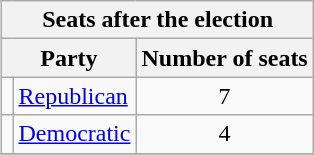<table class=wikitable style="float:right; margin-left:1em">
<tr>
<th colspan = 6><span>Seats after the election</span></th>
</tr>
<tr>
<th colspan = 2><span>Party</span></th>
<th><span>Number of seats</span></th>
</tr>
<tr>
<td></td>
<td><span><a href='#'>Republican</a></span></td>
<td style="text-align:center;"><span>7</span></td>
</tr>
<tr>
<td></td>
<td><span><a href='#'>Democratic</a></span></td>
<td style="text-align:center;"><span>4</span></td>
</tr>
<tr>
</tr>
</table>
